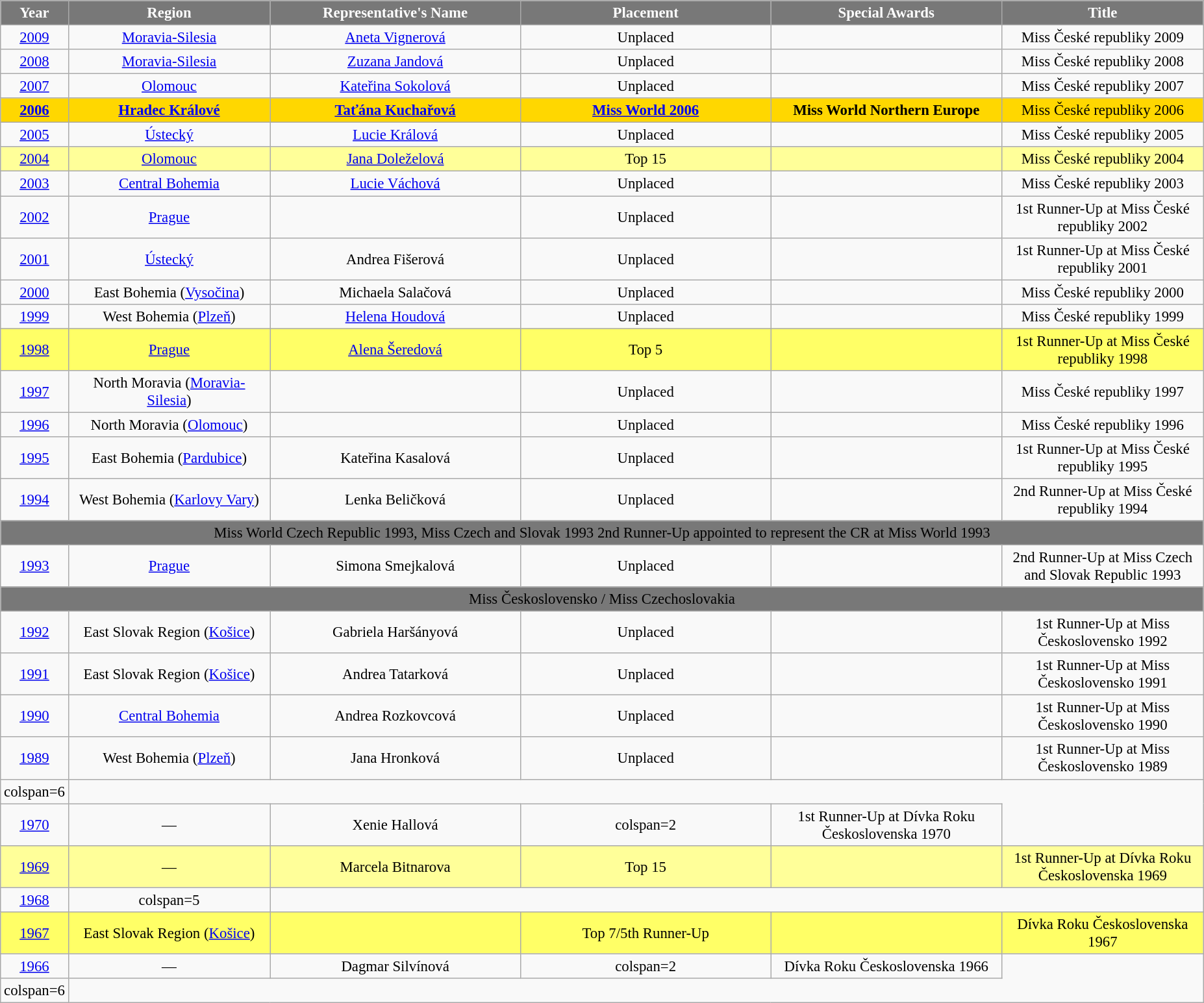<table class="wikitable sortable" style="font-size: 95%; text-align:center">
<tr>
<th width="60" style="background-color:#787878;color:#FFFFFF;">Year</th>
<th width="200" style="background-color:#787878;color:#FFFFFF;">Region</th>
<th width="250" style="background-color:#787878;color:#FFFFFF;">Representative's Name</th>
<th width="250" style="background-color:#787878;color:#FFFFFF;">Placement</th>
<th width="230" style="background-color:#787878;color:#FFFFFF;">Special Awards</th>
<th width="200" style="background-color:#787878;color:#FFFFFF;">Title</th>
</tr>
<tr>
<td><a href='#'>2009</a></td>
<td><a href='#'>Moravia-Silesia</a></td>
<td><a href='#'>Aneta Vignerová</a></td>
<td>Unplaced</td>
<td></td>
<td>Miss České republiky 2009</td>
</tr>
<tr>
<td><a href='#'>2008</a></td>
<td><a href='#'>Moravia-Silesia</a></td>
<td><a href='#'>Zuzana Jandová</a></td>
<td>Unplaced</td>
<td></td>
<td>Miss České republiky 2008</td>
</tr>
<tr>
<td><a href='#'>2007</a></td>
<td><a href='#'>Olomouc</a></td>
<td><a href='#'>Kateřina Sokolová</a></td>
<td>Unplaced</td>
<td></td>
<td>Miss České republiky 2007</td>
</tr>
<tr style="background-color:GOLD;">
<td><strong><a href='#'>2006</a></strong></td>
<td><strong><a href='#'>Hradec Králové</a></strong></td>
<td><strong><a href='#'>Taťána Kuchařová</a></strong></td>
<td><strong><a href='#'>Miss World 2006</a></strong></td>
<td><strong>Miss World Northern Europe</strong></td>
<td>Miss České republiky 2006</td>
</tr>
<tr>
<td><a href='#'>2005</a></td>
<td><a href='#'>Ústecký</a></td>
<td><a href='#'>Lucie Králová</a></td>
<td>Unplaced</td>
<td></td>
<td>Miss České republiky 2005</td>
</tr>
<tr style="background-color:#FFFF99;">
<td><a href='#'>2004</a></td>
<td><a href='#'>Olomouc</a></td>
<td><a href='#'>Jana Doleželová</a></td>
<td>Top 15</td>
<td></td>
<td>Miss České republiky 2004</td>
</tr>
<tr>
<td><a href='#'>2003</a></td>
<td><a href='#'>Central Bohemia</a></td>
<td><a href='#'>Lucie Váchová</a></td>
<td>Unplaced</td>
<td></td>
<td>Miss České republiky 2003</td>
</tr>
<tr>
<td><a href='#'>2002</a></td>
<td><a href='#'>Prague</a></td>
<td></td>
<td>Unplaced</td>
<td></td>
<td>1st Runner-Up at Miss České republiky 2002</td>
</tr>
<tr>
<td><a href='#'>2001</a></td>
<td><a href='#'>Ústecký</a></td>
<td>Andrea Fišerová</td>
<td>Unplaced</td>
<td></td>
<td>1st Runner-Up at Miss České republiky 2001</td>
</tr>
<tr>
<td><a href='#'>2000</a></td>
<td>East Bohemia (<a href='#'>Vysočina</a>)</td>
<td>Michaela Salačová</td>
<td>Unplaced</td>
<td></td>
<td>Miss České republiky 2000</td>
</tr>
<tr>
<td><a href='#'>1999</a></td>
<td>West Bohemia (<a href='#'>Plzeň</a>)</td>
<td><a href='#'>Helena Houdová</a></td>
<td>Unplaced</td>
<td></td>
<td>Miss České republiky 1999</td>
</tr>
<tr style="background-color:#FFFF66;">
<td><a href='#'>1998</a></td>
<td><a href='#'>Prague</a></td>
<td><a href='#'>Alena Šeredová</a></td>
<td>Top 5</td>
<td></td>
<td>1st Runner-Up at Miss České republiky 1998</td>
</tr>
<tr>
<td><a href='#'>1997</a></td>
<td>North Moravia (<a href='#'>Moravia-Silesia</a>)</td>
<td></td>
<td>Unplaced</td>
<td></td>
<td>Miss České republiky 1997</td>
</tr>
<tr>
<td><a href='#'>1996</a></td>
<td>North Moravia (<a href='#'>Olomouc</a>)</td>
<td></td>
<td>Unplaced</td>
<td></td>
<td>Miss České republiky 1996</td>
</tr>
<tr>
<td><a href='#'>1995</a></td>
<td>East Bohemia (<a href='#'>Pardubice</a>)</td>
<td>Kateřina Kasalová</td>
<td>Unplaced</td>
<td></td>
<td>1st Runner-Up at Miss České republiky 1995</td>
</tr>
<tr>
<td><a href='#'>1994</a></td>
<td>West Bohemia (<a href='#'>Karlovy Vary</a>)</td>
<td>Lenka Beličková</td>
<td>Unplaced</td>
<td></td>
<td>2nd Runner-Up at Miss České republiky 1994</td>
</tr>
<tr bgcolor="#787878" align="center">
<td colspan="6"><span>Miss World Czech Republic 1993, Miss Czech and Slovak 1993 2nd Runner-Up appointed to represent the CR at Miss World 1993</span></td>
</tr>
<tr>
<td><a href='#'>1993</a></td>
<td><a href='#'>Prague</a></td>
<td>Simona Smejkalová</td>
<td>Unplaced</td>
<td></td>
<td>2nd Runner-Up at Miss Czech and Slovak Republic 1993</td>
</tr>
<tr bgcolor="#787878" align="center">
<td colspan="6"><span>Miss Československo / Miss Czechoslovakia</span></td>
</tr>
<tr>
<td><a href='#'>1992</a></td>
<td>East Slovak Region (<a href='#'>Košice</a>)</td>
<td>Gabriela Haršányová</td>
<td>Unplaced</td>
<td></td>
<td>1st Runner-Up at Miss Československo 1992</td>
</tr>
<tr>
<td><a href='#'>1991</a></td>
<td>East Slovak Region (<a href='#'>Košice</a>)</td>
<td>Andrea Tatarková</td>
<td>Unplaced</td>
<td></td>
<td>1st Runner-Up at Miss Československo 1991</td>
</tr>
<tr>
<td><a href='#'>1990</a></td>
<td><a href='#'>Central Bohemia</a></td>
<td>Andrea Rozkovcová</td>
<td>Unplaced</td>
<td></td>
<td>1st Runner-Up at Miss Československo 1990</td>
</tr>
<tr>
<td><a href='#'>1989</a></td>
<td>West Bohemia (<a href='#'>Plzeň</a>)</td>
<td>Jana Hronková</td>
<td>Unplaced</td>
<td></td>
<td>1st Runner-Up at Miss Československo 1989</td>
</tr>
<tr>
<td>colspan=6 </td>
</tr>
<tr>
<td><a href='#'>1970</a></td>
<td>—</td>
<td>Xenie Hallová</td>
<td>colspan=2 </td>
<td>1st Runner-Up at Dívka Roku Československa 1970</td>
</tr>
<tr style="background-color:#FFFF99;">
<td><a href='#'>1969</a></td>
<td>—</td>
<td>Marcela Bitnarova</td>
<td>Top 15</td>
<td></td>
<td>1st Runner-Up at Dívka Roku Československa 1969</td>
</tr>
<tr>
<td><a href='#'>1968</a></td>
<td>colspan=5 </td>
</tr>
<tr style="background-color:#FFFF66;">
<td><a href='#'>1967</a></td>
<td>East Slovak Region (<a href='#'>Košice</a>)</td>
<td></td>
<td>Top 7/5th Runner-Up</td>
<td></td>
<td>Dívka Roku Československa 1967</td>
</tr>
<tr>
<td><a href='#'>1966</a></td>
<td>—</td>
<td>Dagmar Silvínová</td>
<td>colspan=2 </td>
<td>Dívka Roku Československa 1966</td>
</tr>
<tr>
<td>colspan=6 </td>
</tr>
</table>
